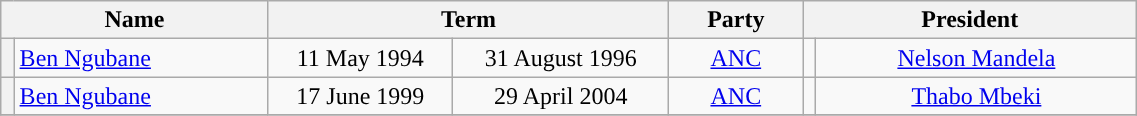<table class="wikitable" width=60%>
<tr>
<th colspan=2 width=20%>Name</th>
<th colspan=2 width=30%>Term</th>
<th width=10%>Party</th>
<th colspan=2 width=25%>President</th>
</tr>
<tr style="text-align:center">
<th style="width:1%;background-color: "></th>
<td align=left><a href='#'>Ben Ngubane</a></td>
<td>11 May 1994</td>
<td>31 August 1996</td>
<td><a href='#'>ANC</a></td>
<td style="width:1%;background-color: "></td>
<td><a href='#'>Nelson Mandela</a><br> </td>
</tr>
<tr style="text-align:center">
<th style="width:1%;background-color: "></th>
<td align=left><a href='#'>Ben Ngubane</a></td>
<td>17 June 1999</td>
<td>29 April 2004</td>
<td><a href='#'>ANC</a></td>
<td style="width:1%;background-color: "></td>
<td><a href='#'>Thabo Mbeki</a><br> </td>
</tr>
<tr>
</tr>
</table>
